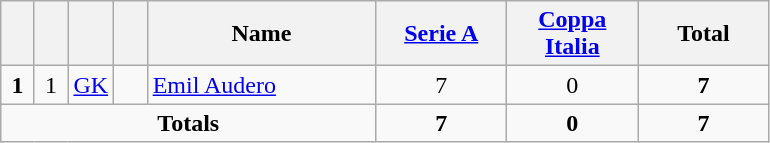<table class="wikitable" style="text-align:center">
<tr>
<th width=15></th>
<th width=15></th>
<th width=15></th>
<th width=15></th>
<th width=145>Name</th>
<th width=80><strong><a href='#'>Serie A</a></strong></th>
<th width=80><strong><a href='#'>Coppa Italia</a></strong></th>
<th width=80>Total</th>
</tr>
<tr>
<td><strong>1</strong></td>
<td>1</td>
<td><a href='#'>GK</a></td>
<td></td>
<td align=left><a href='#'>Emil Audero</a></td>
<td>7</td>
<td>0</td>
<td><strong>7</strong></td>
</tr>
<tr>
<td colspan=5><strong>Totals</strong></td>
<td><strong>7</strong></td>
<td><strong>0</strong></td>
<td><strong>7</strong></td>
</tr>
</table>
